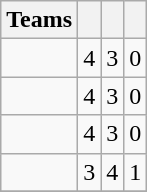<table class="wikitable" style="text-align: center;">
<tr>
<th>Teams</th>
<th></th>
<th></th>
<th></th>
</tr>
<tr>
<td></td>
<td>4</td>
<td>3</td>
<td>0</td>
</tr>
<tr>
<td></td>
<td>4</td>
<td>3</td>
<td>0</td>
</tr>
<tr>
<td></td>
<td>4</td>
<td>3</td>
<td>0</td>
</tr>
<tr>
<td></td>
<td>3</td>
<td>4</td>
<td>1</td>
</tr>
<tr>
</tr>
</table>
